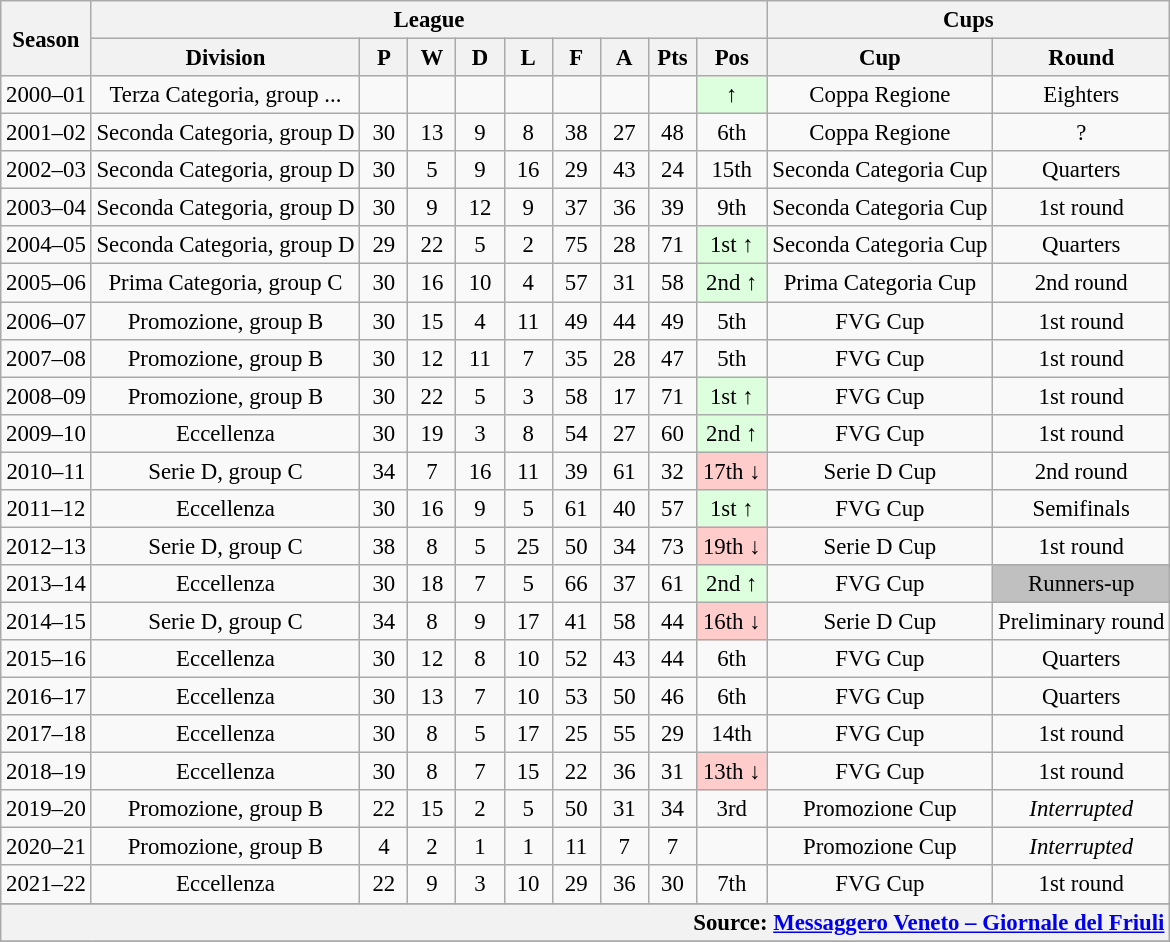<table class="wikitable" style="font-size:95%; text-align: center;">
<tr>
<th rowspan=2>Season</th>
<th colspan=9>League</th>
<th colspan=2>Cups</th>
</tr>
<tr>
<th>Division</th>
<th width="25">P</th>
<th width="25">W</th>
<th width="25">D</th>
<th width="25">L</th>
<th width="25">F</th>
<th width="25">A</th>
<th width="25">Pts</th>
<th width="40">Pos</th>
<th>Cup</th>
<th>Round</th>
</tr>
<tr>
<td>2000–01</td>
<td>Terza Categoria, group ...</td>
<td></td>
<td></td>
<td></td>
<td></td>
<td></td>
<td></td>
<td></td>
<td bgcolor="#DDFFDD">↑</td>
<td>Coppa Regione</td>
<td>Eighters</td>
</tr>
<tr>
<td>2001–02</td>
<td>Seconda Categoria, group D</td>
<td>30</td>
<td>13</td>
<td>9</td>
<td>8</td>
<td>38</td>
<td>27</td>
<td>48</td>
<td>6th</td>
<td>Coppa Regione</td>
<td>?</td>
</tr>
<tr>
<td>2002–03</td>
<td>Seconda Categoria, group D</td>
<td>30</td>
<td>5</td>
<td>9</td>
<td>16</td>
<td>29</td>
<td>43</td>
<td>24</td>
<td>15th</td>
<td>Seconda Categoria Cup</td>
<td>Quarters</td>
</tr>
<tr>
<td>2003–04</td>
<td>Seconda Categoria, group D</td>
<td>30</td>
<td>9</td>
<td>12</td>
<td>9</td>
<td>37</td>
<td>36</td>
<td>39</td>
<td>9th</td>
<td>Seconda Categoria Cup</td>
<td>1st round</td>
</tr>
<tr>
<td>2004–05</td>
<td>Seconda Categoria, group D</td>
<td>29</td>
<td>22</td>
<td>5</td>
<td>2</td>
<td>75</td>
<td>28</td>
<td>71</td>
<td bgcolor="#DDFFDD">1st ↑</td>
<td>Seconda Categoria Cup</td>
<td>Quarters</td>
</tr>
<tr>
<td>2005–06</td>
<td>Prima Categoria, group C</td>
<td>30</td>
<td>16</td>
<td>10</td>
<td>4</td>
<td>57</td>
<td>31</td>
<td>58</td>
<td bgcolor="#DDFFDD">2nd ↑</td>
<td>Prima Categoria Cup</td>
<td>2nd round</td>
</tr>
<tr>
<td>2006–07</td>
<td>Promozione, group B</td>
<td>30</td>
<td>15</td>
<td>4</td>
<td>11</td>
<td>49</td>
<td>44</td>
<td>49</td>
<td>5th</td>
<td>FVG Cup</td>
<td>1st round</td>
</tr>
<tr>
<td>2007–08</td>
<td>Promozione, group B</td>
<td>30</td>
<td>12</td>
<td>11</td>
<td>7</td>
<td>35</td>
<td>28</td>
<td>47</td>
<td>5th</td>
<td>FVG Cup</td>
<td>1st round</td>
</tr>
<tr>
<td>2008–09</td>
<td>Promozione, group B</td>
<td>30</td>
<td>22</td>
<td>5</td>
<td>3</td>
<td>58</td>
<td>17</td>
<td>71</td>
<td bgcolor="#DDFFDD">1st ↑</td>
<td>FVG Cup</td>
<td>1st round</td>
</tr>
<tr>
<td>2009–10</td>
<td>Eccellenza</td>
<td>30</td>
<td>19</td>
<td>3</td>
<td>8</td>
<td>54</td>
<td>27</td>
<td>60</td>
<td bgcolor="#DDFFDD">2nd ↑</td>
<td>FVG Cup</td>
<td>1st round</td>
</tr>
<tr>
<td>2010–11</td>
<td>Serie D, group C</td>
<td>34</td>
<td>7</td>
<td>16</td>
<td>11</td>
<td>39</td>
<td>61</td>
<td>32</td>
<td bgcolor="#FFCCCC">17th ↓</td>
<td>Serie D Cup</td>
<td>2nd round</td>
</tr>
<tr>
<td>2011–12</td>
<td>Eccellenza</td>
<td>30</td>
<td>16</td>
<td>9</td>
<td>5</td>
<td>61</td>
<td>40</td>
<td>57</td>
<td bgcolor="#DDFFDD">1st ↑</td>
<td>FVG Cup</td>
<td>Semifinals</td>
</tr>
<tr>
<td>2012–13</td>
<td>Serie D, group C</td>
<td>38</td>
<td>8</td>
<td>5</td>
<td>25</td>
<td>50</td>
<td>34</td>
<td>73</td>
<td bgcolor="#FFCCCC">19th ↓</td>
<td>Serie D Cup</td>
<td>1st round</td>
</tr>
<tr>
<td>2013–14</td>
<td>Eccellenza</td>
<td>30</td>
<td>18</td>
<td>7</td>
<td>5</td>
<td>66</td>
<td>37</td>
<td>61</td>
<td bgcolor="#DDFFDD">2nd ↑</td>
<td>FVG Cup</td>
<td style="background:silver;">Runners-up</td>
</tr>
<tr>
<td>2014–15</td>
<td>Serie D, group C</td>
<td>34</td>
<td>8</td>
<td>9</td>
<td>17</td>
<td>41</td>
<td>58</td>
<td>44</td>
<td bgcolor="#FFCCCC">16th ↓</td>
<td>Serie D Cup</td>
<td>Preliminary round</td>
</tr>
<tr>
<td>2015–16</td>
<td>Eccellenza</td>
<td>30</td>
<td>12</td>
<td>8</td>
<td>10</td>
<td>52</td>
<td>43</td>
<td>44</td>
<td>6th</td>
<td>FVG Cup</td>
<td>Quarters</td>
</tr>
<tr>
<td>2016–17</td>
<td>Eccellenza</td>
<td>30</td>
<td>13</td>
<td>7</td>
<td>10</td>
<td>53</td>
<td>50</td>
<td>46</td>
<td>6th</td>
<td>FVG Cup</td>
<td>Quarters</td>
</tr>
<tr>
<td>2017–18</td>
<td>Eccellenza</td>
<td>30</td>
<td>8</td>
<td>5</td>
<td>17</td>
<td>25</td>
<td>55</td>
<td>29</td>
<td>14th</td>
<td>FVG Cup</td>
<td>1st round</td>
</tr>
<tr>
<td>2018–19</td>
<td>Eccellenza</td>
<td>30</td>
<td>8</td>
<td>7</td>
<td>15</td>
<td>22</td>
<td>36</td>
<td>31</td>
<td bgcolor="#FFCCCC">13th ↓</td>
<td>FVG Cup</td>
<td>1st round</td>
</tr>
<tr>
<td>2019–20</td>
<td>Promozione, group B</td>
<td>22</td>
<td>15</td>
<td>2</td>
<td>5</td>
<td>50</td>
<td>31</td>
<td>34</td>
<td>3rd</td>
<td>Promozione Cup</td>
<td><em>Interrupted</em></td>
</tr>
<tr>
<td>2020–21</td>
<td>Promozione, group B</td>
<td>4</td>
<td>2</td>
<td>1</td>
<td>1</td>
<td>11</td>
<td>7</td>
<td>7</td>
<td></td>
<td>Promozione Cup</td>
<td><em>Interrupted</em></td>
</tr>
<tr>
<td>2021–22</td>
<td>Eccellenza</td>
<td>22</td>
<td>9</td>
<td>3</td>
<td>10</td>
<td>29</td>
<td>36</td>
<td>30</td>
<td>7th</td>
<td>FVG Cup</td>
<td>1st round</td>
</tr>
<tr>
</tr>
<tr style="background-color: #ffffff;">
<th colspan="12" style="text-align: right;">Source: <a href='#'>Messaggero Veneto – Giornale del Friuli</a></th>
</tr>
<tr>
</tr>
</table>
